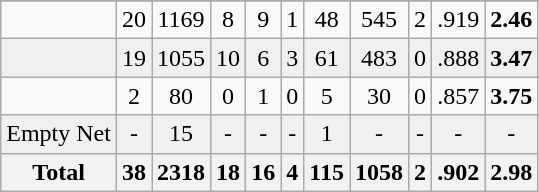<table class="wikitable sortable">
<tr align="center">
</tr>
<tr align="center" bgcolor="">
<td></td>
<td>20</td>
<td>1169</td>
<td>8</td>
<td>9</td>
<td>1</td>
<td>48</td>
<td>545</td>
<td>2</td>
<td>.919</td>
<td><strong>2.46</strong></td>
</tr>
<tr align="center" bgcolor="f0f0f0">
<td></td>
<td>19</td>
<td>1055</td>
<td>10</td>
<td>6</td>
<td>3</td>
<td>61</td>
<td>483</td>
<td>0</td>
<td>.888</td>
<td><strong>3.47</strong></td>
</tr>
<tr align="center" bgcolor="">
<td></td>
<td>2</td>
<td>80</td>
<td>0</td>
<td>1</td>
<td>0</td>
<td>5</td>
<td>30</td>
<td>0</td>
<td>.857</td>
<td><strong>3.75</strong></td>
</tr>
<tr align="center" bgcolor="f0f0f0">
<td>Empty Net</td>
<td>-</td>
<td>15</td>
<td>-</td>
<td>-</td>
<td>-</td>
<td>1</td>
<td>-</td>
<td>-</td>
<td>-</td>
<td>-</td>
</tr>
<tr>
<th>Total</th>
<th>38</th>
<th>2318</th>
<th>18</th>
<th>16</th>
<th>4</th>
<th>115</th>
<th>1058</th>
<th>2</th>
<th>.902</th>
<th>2.98</th>
</tr>
</table>
